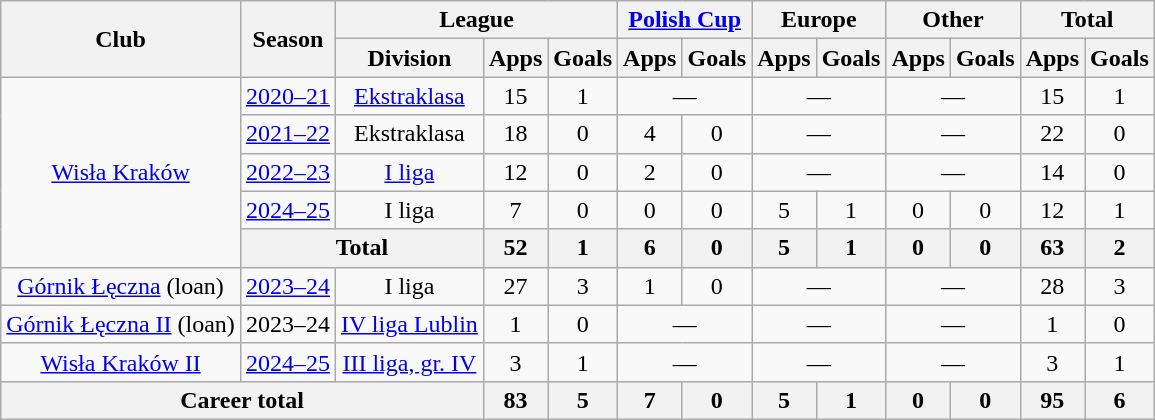<table class="wikitable" style="text-align: center;">
<tr>
<th rowspan="2">Club</th>
<th rowspan="2">Season</th>
<th colspan="3">League</th>
<th colspan="2"><a href='#'>Polish Cup</a></th>
<th colspan="2">Europe</th>
<th colspan="2">Other</th>
<th colspan="2">Total</th>
</tr>
<tr>
<th>Division</th>
<th>Apps</th>
<th>Goals</th>
<th>Apps</th>
<th>Goals</th>
<th>Apps</th>
<th>Goals</th>
<th>Apps</th>
<th>Goals</th>
<th>Apps</th>
<th>Goals</th>
</tr>
<tr>
<td rowspan="5"><a href='#'>Wisła Kraków</a></td>
<td><a href='#'>2020–21</a></td>
<td><a href='#'>Ekstraklasa</a></td>
<td>15</td>
<td>1</td>
<td colspan="2">—</td>
<td colspan="2">—</td>
<td colspan="2">—</td>
<td>15</td>
<td>1</td>
</tr>
<tr>
<td><a href='#'>2021–22</a></td>
<td>Ekstraklasa</td>
<td>18</td>
<td>0</td>
<td>4</td>
<td>0</td>
<td colspan="2">—</td>
<td colspan="2">—</td>
<td>22</td>
<td>0</td>
</tr>
<tr>
<td><a href='#'>2022–23</a></td>
<td><a href='#'>I liga</a></td>
<td>12</td>
<td>0</td>
<td>2</td>
<td>0</td>
<td colspan="2">—</td>
<td colspan="2">—</td>
<td>14</td>
<td>0</td>
</tr>
<tr>
<td><a href='#'>2024–25</a></td>
<td>I liga</td>
<td>7</td>
<td>0</td>
<td>0</td>
<td>0</td>
<td>5</td>
<td>1</td>
<td>0</td>
<td>0</td>
<td>12</td>
<td>1</td>
</tr>
<tr>
<th colspan="2">Total</th>
<th>52</th>
<th>1</th>
<th>6</th>
<th>0</th>
<th>5</th>
<th>1</th>
<th>0</th>
<th>0</th>
<th>63</th>
<th>2</th>
</tr>
<tr>
<td><a href='#'>Górnik Łęczna</a> (loan)</td>
<td><a href='#'>2023–24</a></td>
<td>I liga</td>
<td>27</td>
<td>3</td>
<td>1</td>
<td>0</td>
<td colspan="2">—</td>
<td colspan="2">—</td>
<td>28</td>
<td>3</td>
</tr>
<tr>
<td><a href='#'>Górnik Łęczna II</a> (loan)</td>
<td>2023–24</td>
<td><a href='#'>IV liga Lublin</a></td>
<td>1</td>
<td>0</td>
<td colspan="2">—</td>
<td colspan="2">—</td>
<td colspan="2">—</td>
<td>1</td>
<td>0</td>
</tr>
<tr>
<td><a href='#'>Wisła Kraków II</a></td>
<td><a href='#'>2024–25</a></td>
<td><a href='#'>III liga, gr. IV</a></td>
<td>3</td>
<td>1</td>
<td colspan="2">—</td>
<td colspan="2">—</td>
<td colspan="2">—</td>
<td>3</td>
<td>1</td>
</tr>
<tr>
<th colspan="3">Career total</th>
<th>83</th>
<th>5</th>
<th>7</th>
<th>0</th>
<th>5</th>
<th>1</th>
<th>0</th>
<th>0</th>
<th>95</th>
<th>6</th>
</tr>
</table>
